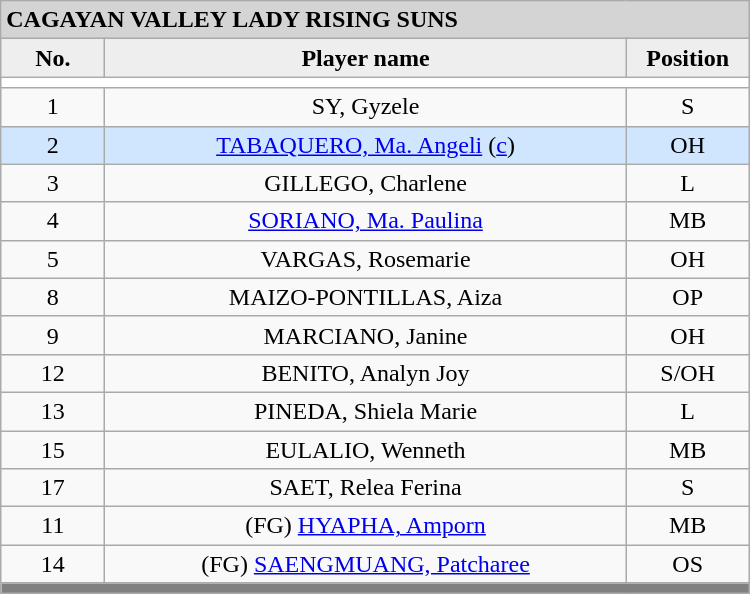<table class='wikitable mw-collapsible mw-collapsed' style='text-align: center; width: 500px; border: none;'>
<tr>
<th style="background:#D4D4D4; text-align:left;" colspan=3> CAGAYAN VALLEY LADY RISING SUNS</th>
</tr>
<tr style="background:#EEEEEE; font-weight:bold;">
<td width=10%>No.</td>
<td width=50%>Player name</td>
<td width=10%>Position</td>
</tr>
<tr style="background:#FFFFFF;">
<td colspan=3 align=center></td>
</tr>
<tr>
<td align=center>1</td>
<td>SY, Gyzele</td>
<td align=center>S</td>
</tr>
<tr bgcolor=#D0E6FF>
<td align=center>2</td>
<td><a href='#'>TABAQUERO, Ma. Angeli</a>  (<a href='#'>c</a>)</td>
<td align=center>OH</td>
</tr>
<tr>
<td align=center>3</td>
<td>GILLEGO, Charlene</td>
<td align=center>L</td>
</tr>
<tr>
<td align=center>4</td>
<td><a href='#'>SORIANO, Ma. Paulina</a></td>
<td align=center>MB</td>
</tr>
<tr>
<td align=center>5</td>
<td>VARGAS, Rosemarie</td>
<td align=center>OH</td>
</tr>
<tr>
<td align=center>8</td>
<td>MAIZO-PONTILLAS, Aiza</td>
<td align=center>OP</td>
</tr>
<tr>
<td align=center>9</td>
<td>MARCIANO, Janine</td>
<td align=center>OH</td>
</tr>
<tr>
<td align=center>12</td>
<td>BENITO, Analyn Joy</td>
<td align=center>S/OH</td>
</tr>
<tr>
<td align=center>13</td>
<td>PINEDA, Shiela Marie</td>
<td align=center>L</td>
</tr>
<tr>
<td align=center>15</td>
<td>EULALIO, Wenneth</td>
<td align=center>MB</td>
</tr>
<tr>
<td align=center>17</td>
<td>SAET, Relea Ferina</td>
<td align=center>S</td>
</tr>
<tr>
<td align=center>11</td>
<td>(FG) <a href='#'>HYAPHA, Amporn</a></td>
<td align=center>MB</td>
</tr>
<tr>
<td align=center>14</td>
<td>(FG) <a href='#'>SAENGMUANG, Patcharee</a></td>
<td align=center>OS</td>
</tr>
<tr>
<th style="background:gray;" colspan=3></th>
</tr>
<tr>
</tr>
</table>
